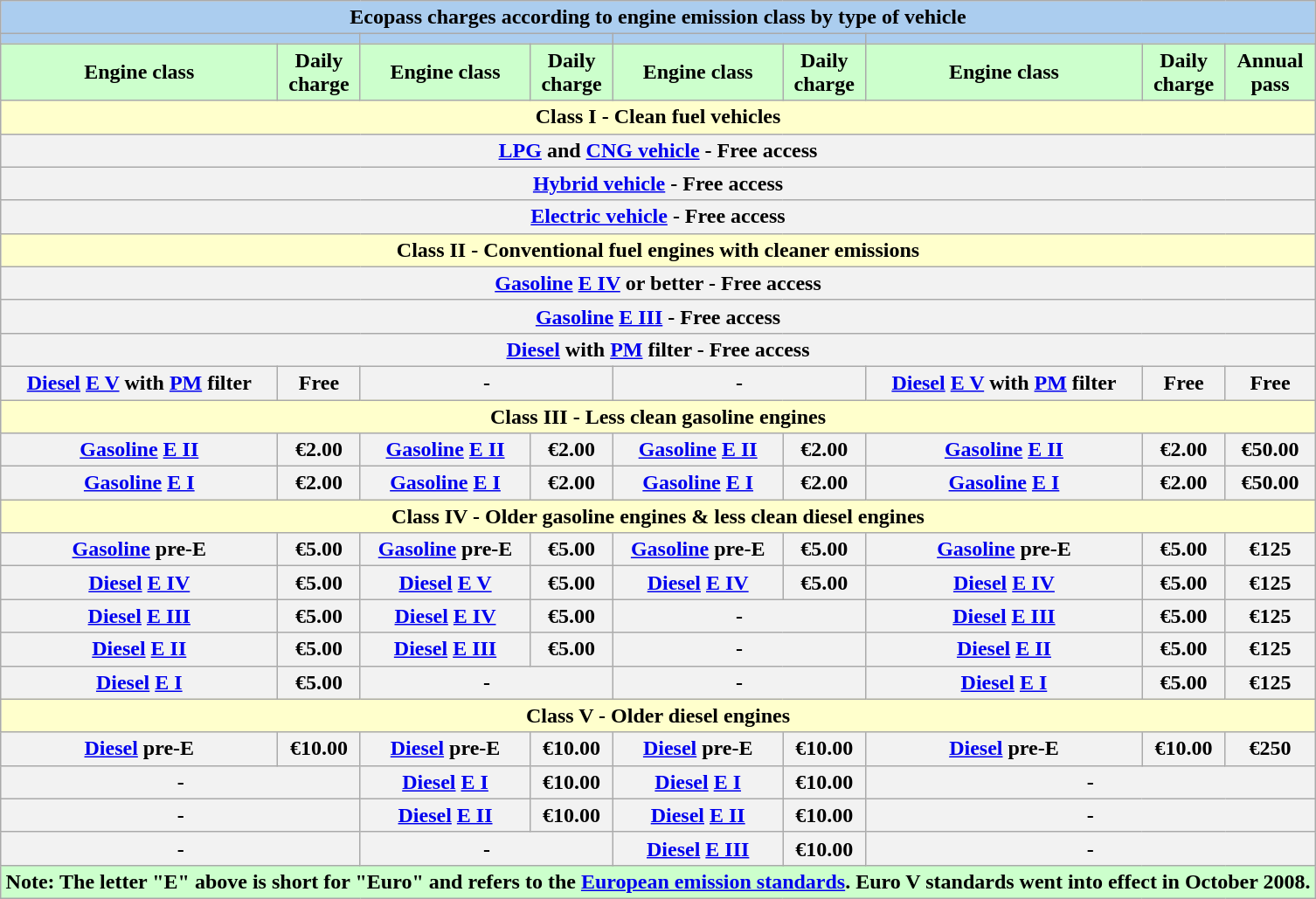<table class="wikitable" style="margin: 1em auto 1em auto">
<tr>
<th colspan="9" align="center" style="background-color: #ABCDEF;"><strong>Ecopass charges according to engine emission class by type of vehicle</strong></th>
</tr>
<tr>
<th style="background-color:#ABCDEF" colspan="2"></th>
<th style="background-color:#ABCDEF" colspan="2"></th>
<th style="background-color:#ABCDEF" colspan="2"></th>
<th style="background-color:#ABCDEF" colspan="3"></th>
</tr>
<tr>
<th style="background-color:#ccffcc">Engine class</th>
<th style="background-color:#ccffcc">Daily<br>charge</th>
<th style="background-color:#ccffcc">Engine class</th>
<th style="background-color:#ccffcc">Daily<br>charge</th>
<th style="background-color:#ccffcc">Engine class</th>
<th style="background-color:#ccffcc">Daily<br>charge</th>
<th style="background-color:#ccffcc">Engine class</th>
<th style="background-color:#ccffcc">Daily<br>charge</th>
<th style="background-color:#ccffcc">Annual<br>pass</th>
</tr>
<tr>
<th colspan="9" align="center" style="background-color: #ffffcc;">Class I - Clean fuel vehicles</th>
</tr>
<tr>
<th colspan="9"><a href='#'>LPG</a> and <a href='#'>CNG vehicle</a> - Free access</th>
</tr>
<tr>
<th colspan="9"><a href='#'>Hybrid vehicle</a> - Free access</th>
</tr>
<tr>
<th colspan="9"><a href='#'>Electric vehicle</a> - Free access</th>
</tr>
<tr>
<th colspan="9" align="center" style="background-color: #ffffcc;">Class II - Conventional fuel engines with cleaner emissions</th>
</tr>
<tr>
<th colspan="9"><a href='#'>Gasoline</a> <a href='#'>E IV</a> or better - Free access</th>
</tr>
<tr>
<th colspan="9"><a href='#'>Gasoline</a> <a href='#'>E III</a> - Free access</th>
</tr>
<tr>
<th colspan="9"><a href='#'>Diesel</a> with <a href='#'>PM</a> filter - Free access</th>
</tr>
<tr>
<th><a href='#'>Diesel</a> <a href='#'>E V</a> with <a href='#'>PM</a> filter</th>
<th>Free</th>
<th colspan="2">-</th>
<th colspan="2">-</th>
<th><a href='#'>Diesel</a> <a href='#'>E V</a> with <a href='#'>PM</a> filter</th>
<th>Free</th>
<th>Free</th>
</tr>
<tr>
<th colspan="9" align="center" style="background-color: #ffffcc;">Class III - Less clean gasoline engines</th>
</tr>
<tr>
<th><a href='#'>Gasoline</a> <a href='#'>E II</a></th>
<th>€2.00</th>
<th><a href='#'>Gasoline</a> <a href='#'>E II</a></th>
<th>€2.00</th>
<th><a href='#'>Gasoline</a> <a href='#'>E II</a></th>
<th>€2.00</th>
<th><a href='#'>Gasoline</a> <a href='#'>E II</a></th>
<th>€2.00</th>
<th>€50.00</th>
</tr>
<tr>
<th><a href='#'>Gasoline</a> <a href='#'>E I</a></th>
<th>€2.00</th>
<th><a href='#'>Gasoline</a> <a href='#'>E I</a></th>
<th>€2.00</th>
<th><a href='#'>Gasoline</a> <a href='#'>E I</a></th>
<th>€2.00</th>
<th><a href='#'>Gasoline</a> <a href='#'>E I</a></th>
<th>€2.00</th>
<th>€50.00</th>
</tr>
<tr>
<th colspan="9" align="center" style="background-color: #ffffcc;">Class IV - Older gasoline engines & less clean diesel engines</th>
</tr>
<tr>
<th><a href='#'>Gasoline</a> pre-E</th>
<th>€5.00</th>
<th><a href='#'>Gasoline</a> pre-E</th>
<th>€5.00</th>
<th><a href='#'>Gasoline</a> pre-E</th>
<th>€5.00</th>
<th><a href='#'>Gasoline</a> pre-E</th>
<th>€5.00</th>
<th>€125</th>
</tr>
<tr>
<th><a href='#'>Diesel</a> <a href='#'>E IV</a></th>
<th>€5.00</th>
<th><a href='#'>Diesel</a> <a href='#'>E V</a></th>
<th>€5.00</th>
<th><a href='#'>Diesel</a> <a href='#'>E IV</a></th>
<th>€5.00</th>
<th><a href='#'>Diesel</a> <a href='#'>E IV</a></th>
<th>€5.00</th>
<th>€125</th>
</tr>
<tr>
<th><a href='#'>Diesel</a> <a href='#'>E III</a></th>
<th>€5.00</th>
<th><a href='#'>Diesel</a> <a href='#'>E IV</a></th>
<th>€5.00</th>
<th colspan="2">-</th>
<th><a href='#'>Diesel</a> <a href='#'>E III</a></th>
<th>€5.00</th>
<th>€125</th>
</tr>
<tr>
<th><a href='#'>Diesel</a> <a href='#'>E II</a></th>
<th>€5.00</th>
<th><a href='#'>Diesel</a> <a href='#'>E III</a></th>
<th>€5.00</th>
<th colspan="2">-</th>
<th><a href='#'>Diesel</a> <a href='#'>E II</a></th>
<th>€5.00</th>
<th>€125</th>
</tr>
<tr>
<th><a href='#'>Diesel</a> <a href='#'>E I</a></th>
<th>€5.00</th>
<th colspan="2">-</th>
<th colspan="2">-</th>
<th><a href='#'>Diesel</a> <a href='#'>E I</a></th>
<th>€5.00</th>
<th>€125</th>
</tr>
<tr>
<th colspan="9" align="center" style="background-color: #ffffcc;">Class V - Older diesel engines</th>
</tr>
<tr>
<th><a href='#'>Diesel</a> pre-E</th>
<th>€10.00</th>
<th><a href='#'>Diesel</a> pre-E</th>
<th>€10.00</th>
<th><a href='#'>Diesel</a> pre-E</th>
<th>€10.00</th>
<th><a href='#'>Diesel</a> pre-E</th>
<th>€10.00</th>
<th>€250</th>
</tr>
<tr>
<th colspan="2">-</th>
<th><a href='#'>Diesel</a> <a href='#'>E I</a></th>
<th>€10.00</th>
<th><a href='#'>Diesel</a> <a href='#'>E I</a></th>
<th>€10.00</th>
<th colspan="3">-</th>
</tr>
<tr>
<th colspan="2">-</th>
<th><a href='#'>Diesel</a> <a href='#'>E II</a></th>
<th>€10.00</th>
<th><a href='#'>Diesel</a> <a href='#'>E II</a></th>
<th>€10.00</th>
<th colspan="3">-</th>
</tr>
<tr ->
<th colspan="2">-</th>
<th colspan="2">-</th>
<th><a href='#'>Diesel</a> <a href='#'>E III</a></th>
<th>€10.00</th>
<th colspan="3">-</th>
</tr>
<tr align="left">
<th style="background-color:#ccffcc" colspan="9">Note: The letter "E" above is short for "Euro" and refers to the <a href='#'>European emission standards</a>. Euro V standards went into effect in October 2008.</th>
</tr>
</table>
